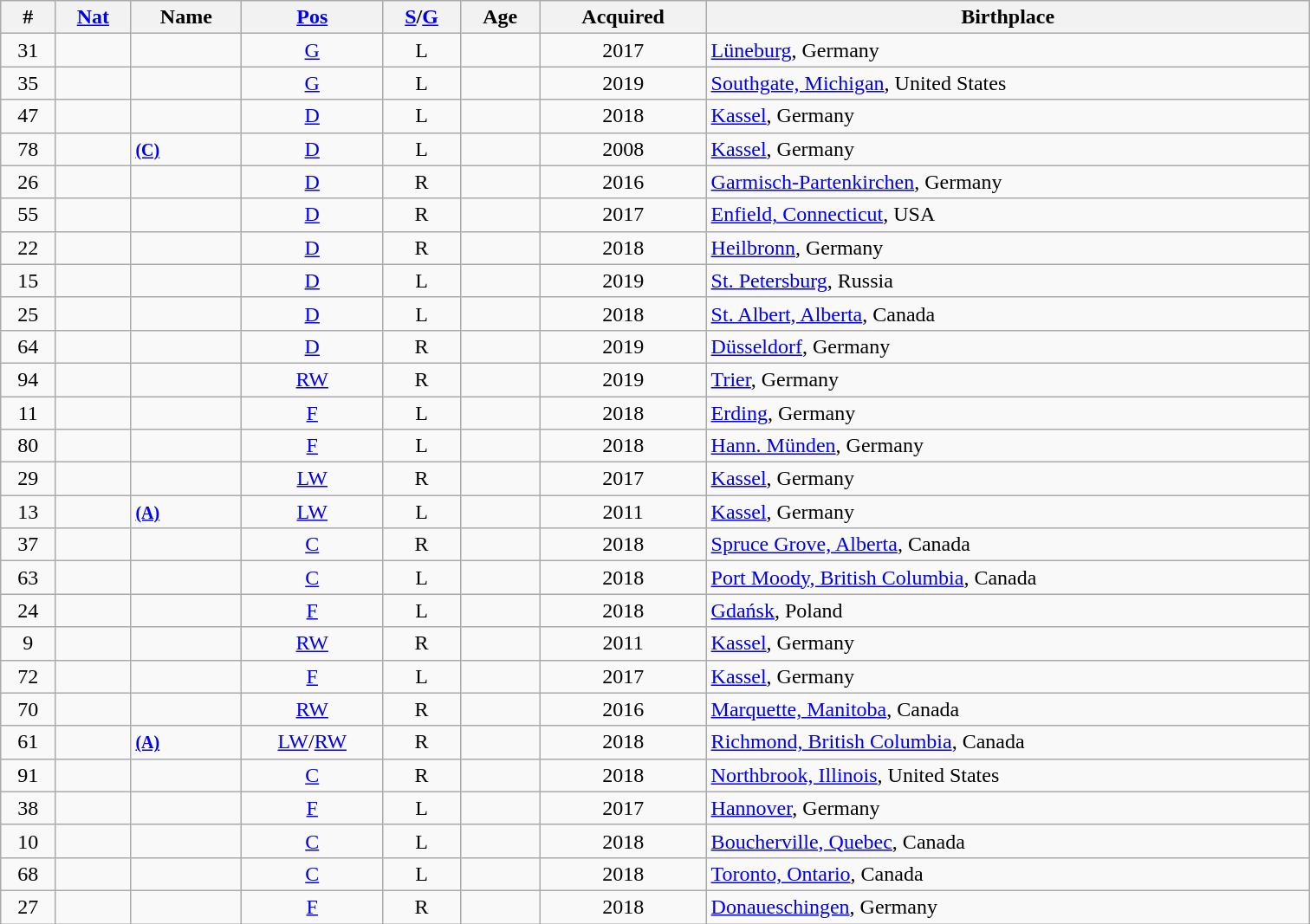<table class="wikitable sortable" style="width:63em; text-align: center">
<tr>
<th>#</th>
<th><a href='#'>Nat</a></th>
<th>Name</th>
<th><a href='#'>Pos</a></th>
<th><a href='#'>S</a>/<a href='#'>G</a></th>
<th>Age</th>
<th>Acquired</th>
<th>Birthplace</th>
</tr>
<tr>
<td>31</td>
<td></td>
<td align="left"></td>
<td><a href='#'>G</a></td>
<td>L</td>
<td></td>
<td>2017</td>
<td align="left"><a href='#'>Lüneburg</a>, Germany</td>
</tr>
<tr>
<td>35</td>
<td></td>
<td align="left"></td>
<td><a href='#'>G</a></td>
<td>L</td>
<td></td>
<td>2019</td>
<td align="left"><a href='#'>Southgate, Michigan</a>, United States</td>
</tr>
<tr>
<td>47</td>
<td></td>
<td align="left"></td>
<td><a href='#'>D</a></td>
<td>L</td>
<td></td>
<td>2018</td>
<td align="left"><a href='#'>Kassel</a>, Germany</td>
</tr>
<tr>
<td>78</td>
<td></td>
<td align="left"> <small><a href='#'><strong>(C)</strong></a></small></td>
<td><a href='#'>D</a></td>
<td>L</td>
<td></td>
<td>2008</td>
<td align="left"><a href='#'>Kassel</a>, Germany</td>
</tr>
<tr>
<td>26</td>
<td></td>
<td align="left"></td>
<td><a href='#'>D</a></td>
<td>R</td>
<td></td>
<td>2016</td>
<td align="left"><a href='#'>Garmisch-Partenkirchen</a>, Germany</td>
</tr>
<tr>
<td>55</td>
<td></td>
<td align="left"></td>
<td><a href='#'>D</a></td>
<td>R</td>
<td></td>
<td>2017</td>
<td align="left"><a href='#'>Enfield, Connecticut</a>, USA</td>
</tr>
<tr>
<td>22</td>
<td></td>
<td align="left"></td>
<td><a href='#'>D</a></td>
<td>R</td>
<td></td>
<td>2018</td>
<td align="left"><a href='#'>Heilbronn</a>, Germany</td>
</tr>
<tr>
<td>15</td>
<td></td>
<td align="left"></td>
<td><a href='#'>D</a></td>
<td>L</td>
<td></td>
<td>2019</td>
<td align="left"><a href='#'>St. Petersburg</a>, Russia</td>
</tr>
<tr>
<td>25</td>
<td></td>
<td align="left"></td>
<td><a href='#'>D</a></td>
<td>L</td>
<td></td>
<td>2018</td>
<td align="left"><a href='#'>St. Albert, Alberta</a>, Canada</td>
</tr>
<tr>
<td>64</td>
<td></td>
<td align="left"></td>
<td><a href='#'>D</a></td>
<td>R</td>
<td></td>
<td>2019</td>
<td align="left"><a href='#'>Düsseldorf</a>, Germany</td>
</tr>
<tr>
<td>94</td>
<td></td>
<td align="left"></td>
<td><a href='#'>RW</a></td>
<td>R</td>
<td></td>
<td>2019</td>
<td align="left"><a href='#'>Trier</a>, Germany</td>
</tr>
<tr>
<td>11</td>
<td></td>
<td align="left"></td>
<td><a href='#'>F</a></td>
<td>L</td>
<td></td>
<td>2018</td>
<td align="left"><a href='#'>Erding</a>, Germany</td>
</tr>
<tr>
<td>80</td>
<td></td>
<td align="left"></td>
<td><a href='#'>F</a></td>
<td>L</td>
<td></td>
<td>2018</td>
<td align="left"><a href='#'>Hann. Münden</a>, Germany</td>
</tr>
<tr>
<td>29</td>
<td></td>
<td align="left"></td>
<td><a href='#'>LW</a></td>
<td>R</td>
<td></td>
<td>2017</td>
<td align="left"><a href='#'>Kassel</a>, Germany</td>
</tr>
<tr>
<td>13</td>
<td></td>
<td align="left"> <small><a href='#'><strong>(A)</strong></a></small></td>
<td><a href='#'>LW</a></td>
<td>L</td>
<td></td>
<td>2011</td>
<td align="left"><a href='#'>Kassel</a>, Germany</td>
</tr>
<tr>
<td>37</td>
<td></td>
<td align="left"></td>
<td><a href='#'>C</a></td>
<td>R</td>
<td></td>
<td>2018</td>
<td align="left"><a href='#'>Spruce Grove, Alberta</a>, Canada</td>
</tr>
<tr>
<td>63</td>
<td></td>
<td align="left"></td>
<td><a href='#'>C</a></td>
<td>L</td>
<td></td>
<td>2018</td>
<td align="left"><a href='#'>Port Moody, British Columbia</a>, Canada</td>
</tr>
<tr>
<td>24</td>
<td></td>
<td align="left"></td>
<td><a href='#'>F</a></td>
<td>L</td>
<td></td>
<td>2018</td>
<td align="left"><a href='#'>Gdańsk</a>, Poland</td>
</tr>
<tr>
<td>9</td>
<td></td>
<td align="left"></td>
<td><a href='#'>RW</a></td>
<td>R</td>
<td></td>
<td>2011</td>
<td align="left"><a href='#'>Kassel</a>, Germany</td>
</tr>
<tr>
<td>72</td>
<td></td>
<td align="left"></td>
<td><a href='#'>F</a></td>
<td>L</td>
<td></td>
<td>2017</td>
<td align="left"><a href='#'>Kassel</a>, Germany</td>
</tr>
<tr>
<td>70</td>
<td></td>
<td align="left"></td>
<td><a href='#'>RW</a></td>
<td>R</td>
<td></td>
<td>2016</td>
<td align="left"><a href='#'>Marquette, Manitoba</a>, Canada</td>
</tr>
<tr>
<td>61</td>
<td></td>
<td align="left"> <small><a href='#'><strong>(A)</strong></a></small></td>
<td><a href='#'>LW</a>/<a href='#'>RW</a></td>
<td>R</td>
<td></td>
<td>2018</td>
<td align="left"><a href='#'>Richmond, British Columbia</a>, Canada</td>
</tr>
<tr>
<td>91</td>
<td></td>
<td align="left"></td>
<td><a href='#'>C</a></td>
<td>R</td>
<td></td>
<td>2018</td>
<td align="left"><a href='#'>Northbrook, Illinois</a>, United States</td>
</tr>
<tr>
<td>38</td>
<td></td>
<td align="left"></td>
<td><a href='#'>F</a></td>
<td>L</td>
<td></td>
<td>2017</td>
<td align="left"><a href='#'>Hannover</a>, Germany</td>
</tr>
<tr>
<td>10</td>
<td></td>
<td align="left"></td>
<td><a href='#'>C</a></td>
<td>L</td>
<td></td>
<td>2018</td>
<td align="left"><a href='#'>Boucherville, Quebec</a>, Canada</td>
</tr>
<tr>
<td>68</td>
<td></td>
<td align="left"></td>
<td><a href='#'>C</a></td>
<td>L</td>
<td></td>
<td>2018</td>
<td align="left"><a href='#'>Toronto, Ontario</a>, Canada</td>
</tr>
<tr>
<td>27</td>
<td></td>
<td align="left"></td>
<td><a href='#'>F</a></td>
<td>R</td>
<td></td>
<td>2018</td>
<td align="left"><a href='#'>Donaueschingen</a>, Germany</td>
</tr>
</table>
